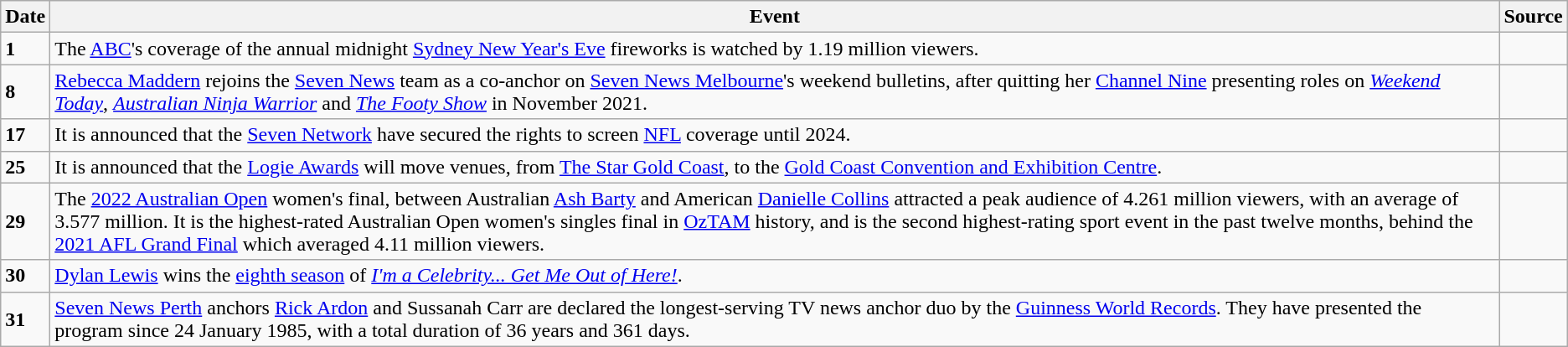<table class="wikitable">
<tr>
<th>Date</th>
<th>Event</th>
<th>Source</th>
</tr>
<tr>
<td><strong>1</strong></td>
<td>The <a href='#'>ABC</a>'s coverage of the annual midnight <a href='#'>Sydney New Year's Eve</a> fireworks is watched by 1.19 million viewers.</td>
<td></td>
</tr>
<tr>
<td><strong>8</strong></td>
<td><a href='#'>Rebecca Maddern</a> rejoins the <a href='#'>Seven News</a> team as a co-anchor on <a href='#'>Seven News Melbourne</a>'s weekend bulletins, after quitting her <a href='#'>Channel Nine</a> presenting roles on <em><a href='#'>Weekend Today</a></em>, <em><a href='#'>Australian Ninja Warrior</a></em> and <em><a href='#'>The Footy Show</a></em> in November 2021.</td>
<td></td>
</tr>
<tr>
<td><strong>17</strong></td>
<td>It is announced that the <a href='#'>Seven Network</a> have secured the rights to screen <a href='#'>NFL</a> coverage until 2024.</td>
<td></td>
</tr>
<tr>
<td><strong>25</strong></td>
<td>It is announced that the <a href='#'>Logie Awards</a> will move venues, from <a href='#'>The Star Gold Coast</a>, to the <a href='#'>Gold Coast Convention and Exhibition Centre</a>.</td>
<td></td>
</tr>
<tr>
<td><strong>29</strong></td>
<td>The <a href='#'>2022 Australian Open</a> women's final, between Australian <a href='#'>Ash Barty</a> and American <a href='#'>Danielle Collins</a> attracted a peak audience of 4.261 million viewers, with an average of 3.577 million. It is the highest-rated Australian Open women's singles final in <a href='#'>OzTAM</a> history, and is the second highest-rating sport event in the past twelve months, behind the <a href='#'>2021 AFL Grand Final</a> which averaged 4.11 million viewers.</td>
<td></td>
</tr>
<tr>
<td><strong>30</strong></td>
<td><a href='#'>Dylan Lewis</a> wins the <a href='#'>eighth season</a> of <em><a href='#'>I'm a Celebrity... Get Me Out of Here!</a></em>.</td>
<td></td>
</tr>
<tr>
<td><strong>31</strong></td>
<td><a href='#'>Seven News Perth</a> anchors <a href='#'>Rick Ardon</a> and Sussanah Carr are declared the longest-serving TV news anchor duo by the <a href='#'>Guinness World Records</a>. They have presented the program since 24 January 1985, with a total duration of 36 years and 361 days.</td>
<td></td>
</tr>
</table>
